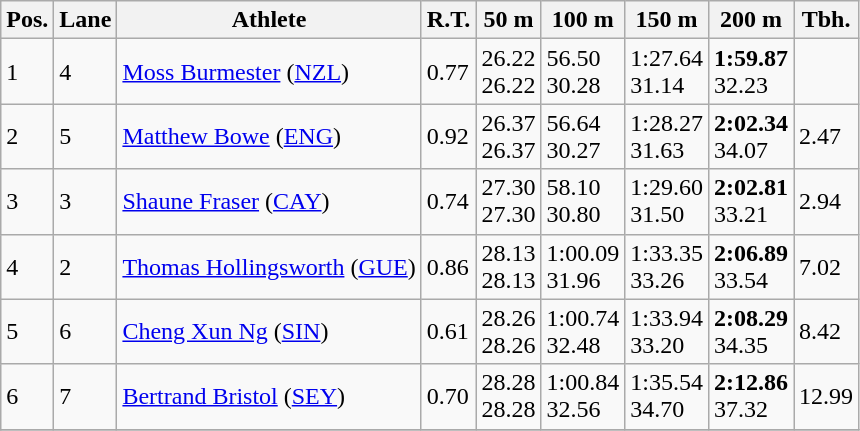<table class="wikitable">
<tr>
<th>Pos.</th>
<th>Lane</th>
<th>Athlete</th>
<th>R.T.</th>
<th>50 m</th>
<th>100 m</th>
<th>150 m</th>
<th>200 m</th>
<th>Tbh.</th>
</tr>
<tr>
<td>1</td>
<td>4</td>
<td> <a href='#'>Moss Burmester</a> (<a href='#'>NZL</a>)</td>
<td>0.77</td>
<td>26.22<br>26.22</td>
<td>56.50<br>30.28</td>
<td>1:27.64<br>31.14</td>
<td><strong>1:59.87</strong><br>32.23</td>
<td> </td>
</tr>
<tr>
<td>2</td>
<td>5</td>
<td> <a href='#'>Matthew Bowe</a> (<a href='#'>ENG</a>)</td>
<td>0.92</td>
<td>26.37<br>26.37</td>
<td>56.64<br>30.27</td>
<td>1:28.27<br>31.63</td>
<td><strong>2:02.34</strong><br>34.07</td>
<td>2.47</td>
</tr>
<tr>
<td>3</td>
<td>3</td>
<td> <a href='#'>Shaune Fraser</a> (<a href='#'>CAY</a>)</td>
<td>0.74</td>
<td>27.30<br>27.30</td>
<td>58.10<br>30.80</td>
<td>1:29.60<br>31.50</td>
<td><strong>2:02.81</strong><br>33.21</td>
<td>2.94</td>
</tr>
<tr>
<td>4</td>
<td>2</td>
<td> <a href='#'>Thomas Hollingsworth</a> (<a href='#'>GUE</a>)</td>
<td>0.86</td>
<td>28.13<br>28.13</td>
<td>1:00.09<br>31.96</td>
<td>1:33.35<br>33.26</td>
<td><strong>2:06.89</strong><br>33.54</td>
<td>7.02</td>
</tr>
<tr>
<td>5</td>
<td>6</td>
<td> <a href='#'>Cheng Xun Ng</a> (<a href='#'>SIN</a>)</td>
<td>0.61</td>
<td>28.26<br>28.26</td>
<td>1:00.74<br>32.48</td>
<td>1:33.94<br>33.20</td>
<td><strong>2:08.29</strong><br>34.35</td>
<td>8.42</td>
</tr>
<tr>
<td>6</td>
<td>7</td>
<td> <a href='#'>Bertrand Bristol</a> (<a href='#'>SEY</a>)</td>
<td>0.70</td>
<td>28.28<br>28.28</td>
<td>1:00.84<br>32.56</td>
<td>1:35.54<br>34.70</td>
<td><strong>2:12.86</strong><br>37.32</td>
<td>12.99</td>
</tr>
<tr>
</tr>
</table>
